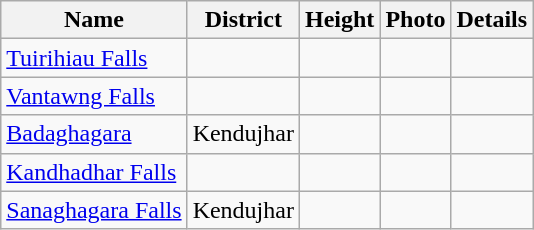<table class="wikitable sortable">
<tr>
<th>Name</th>
<th>District</th>
<th>Height</th>
<th class="unsortable">Photo</th>
<th>Details</th>
</tr>
<tr>
<td><a href='#'>Tuirihiau Falls</a></td>
<td></td>
<td></td>
<td></td>
<td></td>
</tr>
<tr>
<td><a href='#'>Vantawng Falls</a></td>
<td></td>
<td></td>
<td></td>
<td></td>
</tr>
<tr>
<td><a href='#'>Badaghagara</a></td>
<td>Kendujhar</td>
<td></td>
<td></td>
<td></td>
</tr>
<tr>
<td><a href='#'>Kandhadhar Falls</a></td>
<td></td>
<td></td>
<td></td>
<td></td>
</tr>
<tr>
<td><a href='#'>Sanaghagara Falls</a></td>
<td>Kendujhar</td>
<td></td>
<td></td>
<td></td>
</tr>
</table>
